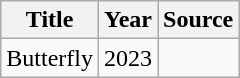<table class="wikitable">
<tr>
<th>Title</th>
<th>Year</th>
<th>Source</th>
</tr>
<tr>
<td>Butterfly</td>
<td>2023</td>
<td></td>
</tr>
</table>
